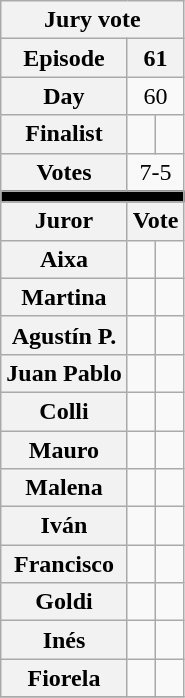<table class="wikitable" style="text-align:center">
<tr>
<th colspan="4">Jury vote</th>
</tr>
<tr>
<th>Episode</th>
<th colspan="2">61</th>
</tr>
<tr>
<th>Day</th>
<td colspan="2">60</td>
</tr>
<tr>
<th>Finalist</th>
<td></td>
<td></td>
</tr>
<tr>
<th>Votes</th>
<td colspan="2">7-5</td>
</tr>
<tr>
<td colspan="4" bgcolor=black></td>
</tr>
<tr>
<th>Juror</th>
<th colspan="2">Vote</th>
</tr>
<tr>
<th>Aixa</th>
<td></td>
<td></td>
</tr>
<tr>
<th>Martina</th>
<td></td>
<td></td>
</tr>
<tr>
<th>Agustín P.</th>
<td></td>
<td></td>
</tr>
<tr>
<th>Juan Pablo</th>
<td></td>
<td></td>
</tr>
<tr>
<th>Colli</th>
<td></td>
<td></td>
</tr>
<tr>
<th>Mauro</th>
<td></td>
<td></td>
</tr>
<tr>
<th>Malena</th>
<td></td>
<td></td>
</tr>
<tr>
<th>Iván</th>
<td></td>
<td></td>
</tr>
<tr>
<th>Francisco</th>
<td></td>
<td></td>
</tr>
<tr>
<th>Goldi</th>
<td></td>
<td></td>
</tr>
<tr>
<th>Inés</th>
<td></td>
<td></td>
</tr>
<tr>
<th>Fiorela</th>
<td></td>
<td></td>
</tr>
<tr>
</tr>
</table>
